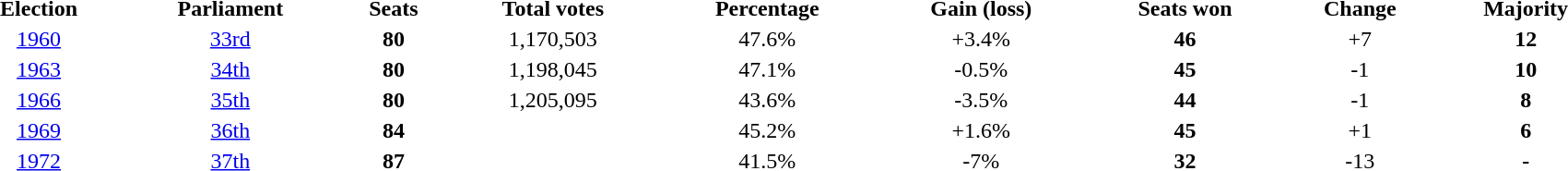<table width=95%>
<tr ---->
<td align=center><strong>Election</strong></td>
<td align=center><strong>Parliament</strong></td>
<td align=center><strong>Seats</strong></td>
<td align=center><strong>Total votes</strong></td>
<td align=center><strong>Percentage</strong></td>
<td align=center><strong>Gain (loss)</strong></td>
<td align=center><strong>Seats won</strong></td>
<td align=center><strong>Change</strong></td>
<td align=center><strong>Majority</strong></td>
</tr>
<tr ---->
<td align=center><a href='#'>1960</a></td>
<td align=center><a href='#'>33rd</a></td>
<td align=center><strong>80</strong></td>
<td align=center>1,170,503</td>
<td align=center>47.6%</td>
<td align=center>+3.4%</td>
<td align=center><strong>46</strong></td>
<td align=center>+7</td>
<td align=center><strong>12</strong></td>
</tr>
<tr ---->
<td align=center><a href='#'>1963</a></td>
<td align=center><a href='#'>34th</a></td>
<td align=center><strong>80</strong></td>
<td align=center>1,198,045</td>
<td align=center>47.1%</td>
<td align=center>-0.5%</td>
<td align=center><strong>45</strong></td>
<td align=center>-1</td>
<td align=center><strong>10</strong></td>
</tr>
<tr ---->
<td align=center><a href='#'>1966</a></td>
<td align=center><a href='#'>35th</a></td>
<td align=center><strong>80</strong></td>
<td align=center>1,205,095</td>
<td align=center>43.6%</td>
<td align=center>-3.5%</td>
<td align=center><strong>44</strong></td>
<td align=center>-1</td>
<td align=center><strong>8</strong></td>
</tr>
<tr ---->
<td align=center><a href='#'>1969</a></td>
<td align=center><a href='#'>36th</a></td>
<td align=center><strong>84</strong></td>
<td align=center></td>
<td align=center>45.2%</td>
<td align=center>+1.6%</td>
<td align=center><strong>45</strong></td>
<td align=center>+1</td>
<td align=center><strong>6</strong></td>
</tr>
<tr ---->
<td align=center><a href='#'>1972</a></td>
<td align=center><a href='#'>37th</a></td>
<td align=center><strong>87</strong></td>
<td align=center></td>
<td align=center>41.5%</td>
<td align=center>-7%</td>
<td align=center><strong>32</strong></td>
<td align=center>-13</td>
<td align=center><strong>-</strong></td>
</tr>
</table>
